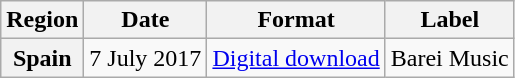<table class="wikitable plainrowheaders" style="text-align:center">
<tr>
<th>Region</th>
<th>Date</th>
<th>Format</th>
<th>Label</th>
</tr>
<tr>
<th scope="row">Spain</th>
<td>7 July 2017</td>
<td><a href='#'>Digital download</a></td>
<td>Barei Music</td>
</tr>
</table>
